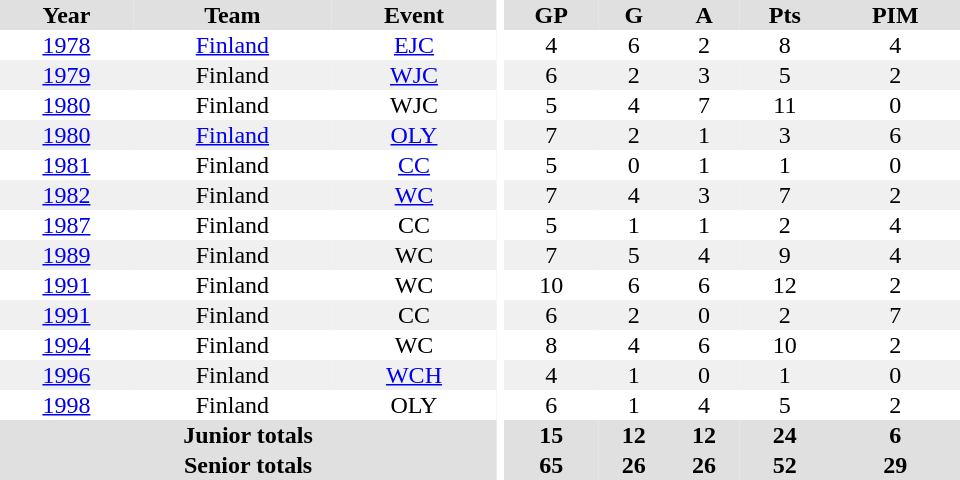<table border="0" cellpadding="1" cellspacing="0" ID="Table3" style="text-align:center; width:40em">
<tr bgcolor="#e0e0e0">
<th>Year</th>
<th>Team</th>
<th>Event</th>
<th rowspan="102" bgcolor="#ffffff"></th>
<th>GP</th>
<th>G</th>
<th>A</th>
<th>Pts</th>
<th>PIM</th>
</tr>
<tr>
<td><a href='#'>1978</a></td>
<td><a href='#'>Finland</a></td>
<td><a href='#'>EJC</a></td>
<td>4</td>
<td>6</td>
<td>2</td>
<td>8</td>
<td>4</td>
</tr>
<tr bgcolor="#f0f0f0">
<td><a href='#'>1979</a></td>
<td>Finland</td>
<td><a href='#'>WJC</a></td>
<td>6</td>
<td>2</td>
<td>3</td>
<td>5</td>
<td>2</td>
</tr>
<tr>
<td><a href='#'>1980</a></td>
<td>Finland</td>
<td>WJC</td>
<td>5</td>
<td>4</td>
<td>7</td>
<td>11</td>
<td>0</td>
</tr>
<tr bgcolor="#f0f0f0">
<td><a href='#'>1980</a></td>
<td><a href='#'>Finland</a></td>
<td><a href='#'>OLY</a></td>
<td>7</td>
<td>2</td>
<td>1</td>
<td>3</td>
<td>6</td>
</tr>
<tr>
<td><a href='#'>1981</a></td>
<td>Finland</td>
<td><a href='#'>CC</a></td>
<td>5</td>
<td>0</td>
<td>1</td>
<td>1</td>
<td>0</td>
</tr>
<tr bgcolor="#f0f0f0">
<td><a href='#'>1982</a></td>
<td>Finland</td>
<td><a href='#'>WC</a></td>
<td>7</td>
<td>4</td>
<td>3</td>
<td>7</td>
<td>2</td>
</tr>
<tr>
<td><a href='#'>1987</a></td>
<td>Finland</td>
<td>CC</td>
<td>5</td>
<td>1</td>
<td>1</td>
<td>2</td>
<td>4</td>
</tr>
<tr bgcolor="#f0f0f0">
<td><a href='#'>1989</a></td>
<td>Finland</td>
<td>WC</td>
<td>7</td>
<td>5</td>
<td>4</td>
<td>9</td>
<td>4</td>
</tr>
<tr>
<td><a href='#'>1991</a></td>
<td>Finland</td>
<td>WC</td>
<td>10</td>
<td>6</td>
<td>6</td>
<td>12</td>
<td>2</td>
</tr>
<tr bgcolor="#f0f0f0">
<td><a href='#'>1991</a></td>
<td>Finland</td>
<td>CC</td>
<td>6</td>
<td>2</td>
<td>0</td>
<td>2</td>
<td>7</td>
</tr>
<tr>
<td><a href='#'>1994</a></td>
<td>Finland</td>
<td>WC</td>
<td>8</td>
<td>4</td>
<td>6</td>
<td>10</td>
<td>2</td>
</tr>
<tr bgcolor="#f0f0f0">
<td><a href='#'>1996</a></td>
<td>Finland</td>
<td><a href='#'>WCH</a></td>
<td>4</td>
<td>1</td>
<td>0</td>
<td>1</td>
<td>0</td>
</tr>
<tr>
<td><a href='#'>1998</a></td>
<td>Finland</td>
<td>OLY</td>
<td>6</td>
<td>1</td>
<td>4</td>
<td>5</td>
<td>2</td>
</tr>
<tr bgcolor="#e0e0e0">
<th colspan="3">Junior totals</th>
<th>15</th>
<th>12</th>
<th>12</th>
<th>24</th>
<th>6</th>
</tr>
<tr bgcolor="#e0e0e0">
<th colspan="3">Senior totals</th>
<th>65</th>
<th>26</th>
<th>26</th>
<th>52</th>
<th>29</th>
</tr>
</table>
